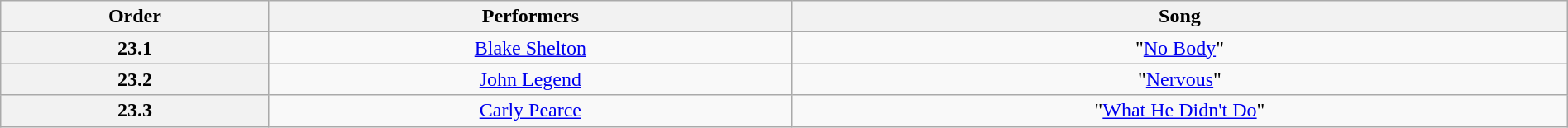<table class="wikitable" style="text-align:center; width:100%">
<tr>
<th>Order</th>
<th>Performers</th>
<th>Song</th>
</tr>
<tr>
<th>23.1</th>
<td><a href='#'>Blake Shelton</a></td>
<td>"<a href='#'>No Body</a>"</td>
</tr>
<tr>
<th>23.2</th>
<td><a href='#'>John Legend</a></td>
<td>"<a href='#'>Nervous</a>"</td>
</tr>
<tr>
<th>23.3</th>
<td><a href='#'>Carly Pearce</a></td>
<td>"<a href='#'>What He Didn't Do</a>"</td>
</tr>
</table>
